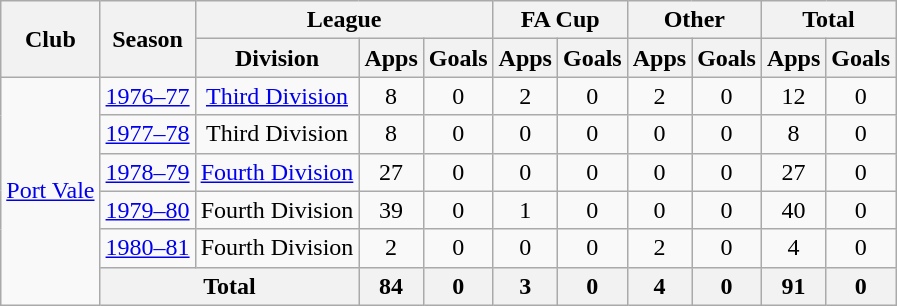<table class="wikitable" style="text-align: center;">
<tr>
<th rowspan="2">Club</th>
<th rowspan="2">Season</th>
<th colspan="3">League</th>
<th colspan="2">FA Cup</th>
<th colspan="2">Other</th>
<th colspan="2">Total</th>
</tr>
<tr>
<th>Division</th>
<th>Apps</th>
<th>Goals</th>
<th>Apps</th>
<th>Goals</th>
<th>Apps</th>
<th>Goals</th>
<th>Apps</th>
<th>Goals</th>
</tr>
<tr>
<td rowspan="6"><a href='#'>Port Vale</a></td>
<td><a href='#'>1976–77</a></td>
<td><a href='#'>Third Division</a></td>
<td>8</td>
<td>0</td>
<td>2</td>
<td>0</td>
<td>2</td>
<td>0</td>
<td>12</td>
<td>0</td>
</tr>
<tr>
<td><a href='#'>1977–78</a></td>
<td>Third Division</td>
<td>8</td>
<td>0</td>
<td>0</td>
<td>0</td>
<td>0</td>
<td>0</td>
<td>8</td>
<td>0</td>
</tr>
<tr>
<td><a href='#'>1978–79</a></td>
<td><a href='#'>Fourth Division</a></td>
<td>27</td>
<td>0</td>
<td>0</td>
<td>0</td>
<td>0</td>
<td>0</td>
<td>27</td>
<td>0</td>
</tr>
<tr>
<td><a href='#'>1979–80</a></td>
<td>Fourth Division</td>
<td>39</td>
<td>0</td>
<td>1</td>
<td>0</td>
<td>0</td>
<td>0</td>
<td>40</td>
<td>0</td>
</tr>
<tr>
<td><a href='#'>1980–81</a></td>
<td>Fourth Division</td>
<td>2</td>
<td>0</td>
<td>0</td>
<td>0</td>
<td>2</td>
<td>0</td>
<td>4</td>
<td>0</td>
</tr>
<tr>
<th colspan="2">Total</th>
<th>84</th>
<th>0</th>
<th>3</th>
<th>0</th>
<th>4</th>
<th>0</th>
<th>91</th>
<th>0</th>
</tr>
</table>
